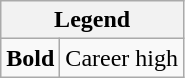<table class="wikitable mw-collapsible mw-collapsed">
<tr>
<th colspan="2">Legend</th>
</tr>
<tr>
<td><strong>Bold</strong></td>
<td>Career high</td>
</tr>
</table>
